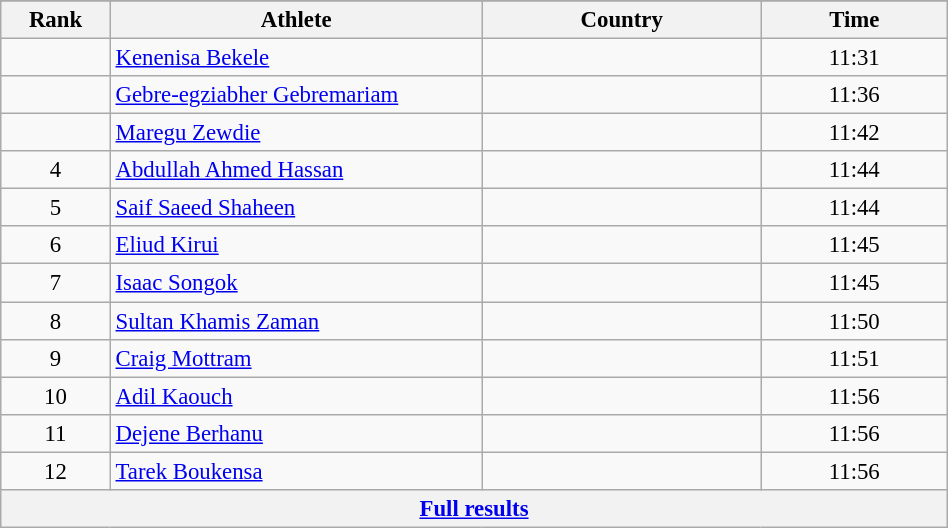<table class="wikitable sortable" style=" text-align:center; font-size:95%;" width="50%">
<tr>
</tr>
<tr>
<th width=5%>Rank</th>
<th width=20%>Athlete</th>
<th width=15%>Country</th>
<th width=10%>Time</th>
</tr>
<tr>
<td align=center></td>
<td align=left><a href='#'>Kenenisa Bekele</a></td>
<td align=left></td>
<td>11:31</td>
</tr>
<tr>
<td align=center></td>
<td align=left><a href='#'>Gebre-egziabher Gebremariam</a></td>
<td align=left></td>
<td>11:36</td>
</tr>
<tr>
<td align=center></td>
<td align=left><a href='#'>Maregu Zewdie</a></td>
<td align=left></td>
<td>11:42</td>
</tr>
<tr>
<td align=center>4</td>
<td align=left><a href='#'>Abdullah Ahmed Hassan</a></td>
<td align=left></td>
<td>11:44</td>
</tr>
<tr>
<td align=center>5</td>
<td align=left><a href='#'>Saif Saeed Shaheen</a></td>
<td align=left></td>
<td>11:44</td>
</tr>
<tr>
<td align=center>6</td>
<td align=left><a href='#'>Eliud Kirui</a></td>
<td align=left></td>
<td>11:45</td>
</tr>
<tr>
<td align=center>7</td>
<td align=left><a href='#'>Isaac Songok</a></td>
<td align=left></td>
<td>11:45</td>
</tr>
<tr>
<td align=center>8</td>
<td align=left><a href='#'>Sultan Khamis Zaman</a></td>
<td align=left></td>
<td>11:50</td>
</tr>
<tr>
<td align=center>9</td>
<td align=left><a href='#'>Craig Mottram</a></td>
<td align=left></td>
<td>11:51</td>
</tr>
<tr>
<td align=center>10</td>
<td align=left><a href='#'>Adil Kaouch</a></td>
<td align=left></td>
<td>11:56</td>
</tr>
<tr>
<td align=center>11</td>
<td align=left><a href='#'>Dejene Berhanu</a></td>
<td align=left></td>
<td>11:56</td>
</tr>
<tr>
<td align=center>12</td>
<td align=left><a href='#'>Tarek Boukensa</a></td>
<td align=left></td>
<td>11:56</td>
</tr>
<tr class="sortbottom">
<th colspan=4 align=center><a href='#'>Full results</a></th>
</tr>
</table>
